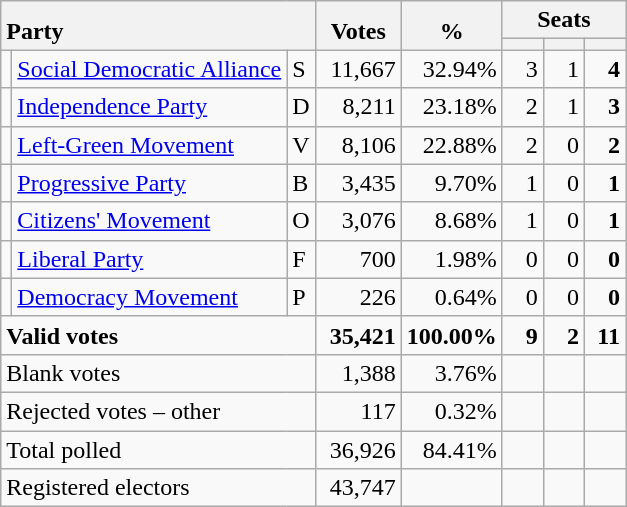<table class="wikitable" border="1" style="text-align:right;">
<tr>
<th style="text-align:left;" valign=bottom rowspan=2 colspan=3>Party</th>
<th align=center valign=bottom rowspan=2 width="50">Votes</th>
<th align=center valign=bottom rowspan=2 width="50">%</th>
<th colspan=3>Seats</th>
</tr>
<tr>
<th align=center valign=bottom width="20"><small></small></th>
<th align=center valign=bottom width="20"><small><a href='#'></a></small></th>
<th align=center valign=bottom width="20"><small></small></th>
</tr>
<tr>
<td></td>
<td align=left style="white-space: nowrap;"><a href='#'>Social Democratic Alliance</a></td>
<td align=left>S</td>
<td>11,667</td>
<td>32.94%</td>
<td>3</td>
<td>1</td>
<td><strong>4</strong></td>
</tr>
<tr>
<td></td>
<td align=left><a href='#'>Independence Party</a></td>
<td align=left>D</td>
<td>8,211</td>
<td>23.18%</td>
<td>2</td>
<td>1</td>
<td><strong>3</strong></td>
</tr>
<tr>
<td></td>
<td align=left><a href='#'>Left-Green Movement</a></td>
<td align=left>V</td>
<td>8,106</td>
<td>22.88%</td>
<td>2</td>
<td>0</td>
<td><strong>2</strong></td>
</tr>
<tr>
<td></td>
<td align=left><a href='#'>Progressive Party</a></td>
<td align=left>B</td>
<td>3,435</td>
<td>9.70%</td>
<td>1</td>
<td>0</td>
<td><strong>1</strong></td>
</tr>
<tr>
<td></td>
<td align=left><a href='#'>Citizens' Movement</a></td>
<td align=left>O</td>
<td>3,076</td>
<td>8.68%</td>
<td>1</td>
<td>0</td>
<td><strong>1</strong></td>
</tr>
<tr>
<td></td>
<td align=left><a href='#'>Liberal Party</a></td>
<td align=left>F</td>
<td>700</td>
<td>1.98%</td>
<td>0</td>
<td>0</td>
<td><strong>0</strong></td>
</tr>
<tr>
<td></td>
<td align=left><a href='#'>Democracy Movement</a></td>
<td align=left>P</td>
<td>226</td>
<td>0.64%</td>
<td>0</td>
<td>0</td>
<td><strong>0</strong></td>
</tr>
<tr style="font-weight:bold">
<td align=left colspan=3>Valid votes</td>
<td>35,421</td>
<td>100.00%</td>
<td>9</td>
<td>2</td>
<td>11</td>
</tr>
<tr>
<td align=left colspan=3>Blank votes</td>
<td>1,388</td>
<td>3.76%</td>
<td></td>
<td></td>
<td></td>
</tr>
<tr>
<td align=left colspan=3>Rejected votes – other</td>
<td>117</td>
<td>0.32%</td>
<td></td>
<td></td>
<td></td>
</tr>
<tr>
<td align=left colspan=3>Total polled</td>
<td>36,926</td>
<td>84.41%</td>
<td></td>
<td></td>
<td></td>
</tr>
<tr>
<td align=left colspan=3>Registered electors</td>
<td>43,747</td>
<td></td>
<td></td>
<td></td>
<td></td>
</tr>
</table>
